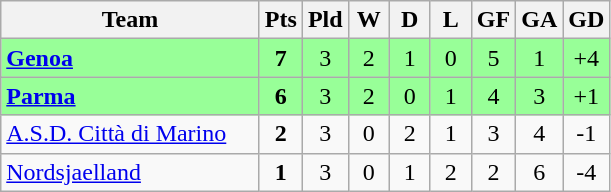<table class=wikitable style="text-align:center">
<tr>
<th width=165>Team</th>
<th width=20>Pts</th>
<th width=20>Pld</th>
<th width=20>W</th>
<th width=20>D</th>
<th width=20>L</th>
<th width=20>GF</th>
<th width=20>GA</th>
<th width=20>GD</th>
</tr>
<tr |- align=center style="background:#98FF98;">
<td style="text-align:left"> <strong><a href='#'>Genoa</a></strong></td>
<td><strong>7</strong></td>
<td>3</td>
<td>2</td>
<td>1</td>
<td>0</td>
<td>5</td>
<td>1</td>
<td>+4</td>
</tr>
<tr |- align=center style="background:#98FF98;">
<td style="text-align:left"> <strong><a href='#'>Parma</a></strong></td>
<td><strong>6</strong></td>
<td>3</td>
<td>2</td>
<td>0</td>
<td>1</td>
<td>4</td>
<td>3</td>
<td>+1</td>
</tr>
<tr>
<td style="text-align:left"> <a href='#'>A.S.D. Città di Marino</a></td>
<td><strong>2</strong></td>
<td>3</td>
<td>0</td>
<td>2</td>
<td>1</td>
<td>3</td>
<td>4</td>
<td>-1</td>
</tr>
<tr>
<td style="text-align:left"> <a href='#'>Nordsjaelland</a></td>
<td><strong>1</strong></td>
<td>3</td>
<td>0</td>
<td>1</td>
<td>2</td>
<td>2</td>
<td>6</td>
<td>-4</td>
</tr>
</table>
